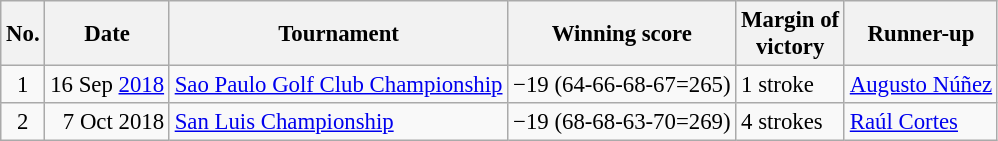<table class="wikitable" style="font-size:95%;">
<tr>
<th>No.</th>
<th>Date</th>
<th>Tournament</th>
<th>Winning score</th>
<th>Margin of<br>victory</th>
<th>Runner-up</th>
</tr>
<tr>
<td align=center>1</td>
<td align=right>16 Sep <a href='#'>2018</a></td>
<td><a href='#'>Sao Paulo Golf Club Championship</a></td>
<td>−19 (64-66-68-67=265)</td>
<td>1 stroke</td>
<td> <a href='#'>Augusto Núñez</a></td>
</tr>
<tr>
<td align=center>2</td>
<td align=right>7 Oct 2018</td>
<td><a href='#'>San Luis Championship</a></td>
<td>−19 (68-68-63-70=269)</td>
<td>4 strokes</td>
<td> <a href='#'>Raúl Cortes</a></td>
</tr>
</table>
